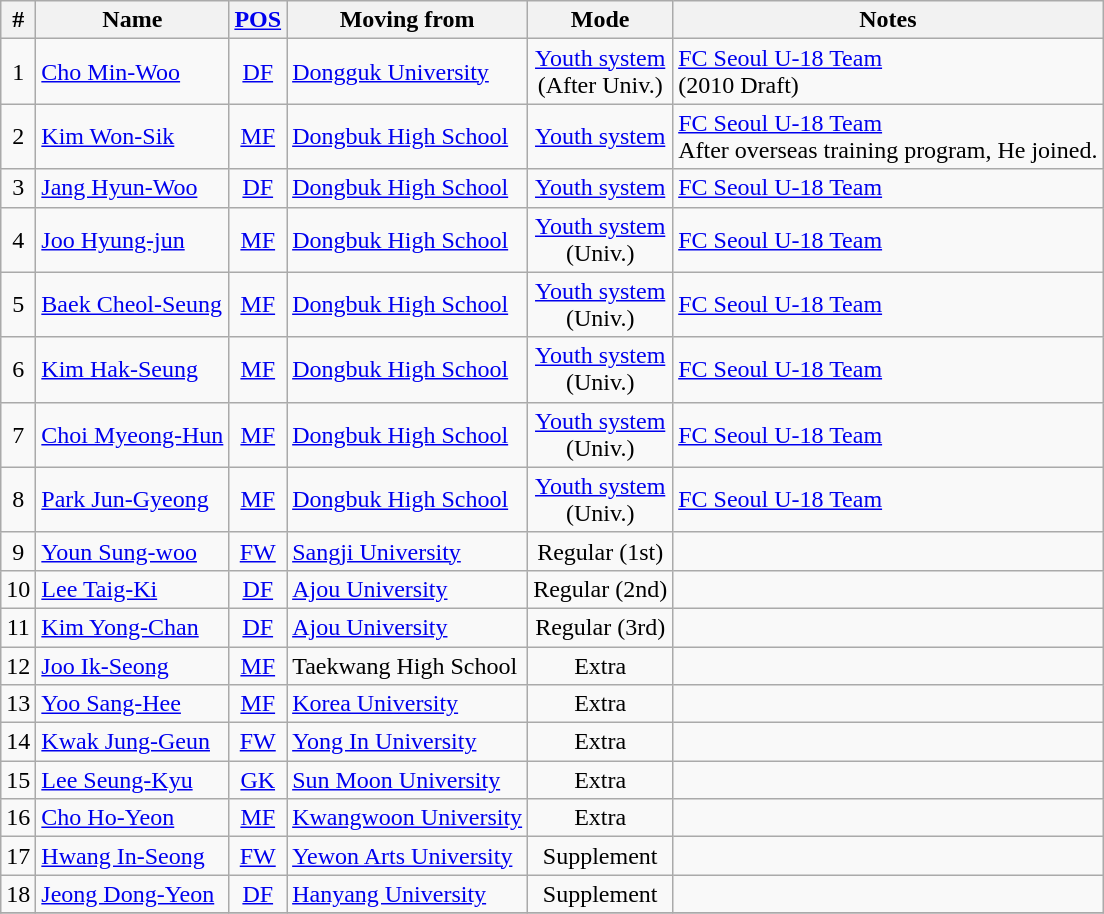<table class="wikitable sortable" style="text-align:center">
<tr>
<th>#</th>
<th>Name</th>
<th><a href='#'>POS</a></th>
<th>Moving from</th>
<th>Mode</th>
<th>Notes</th>
</tr>
<tr>
<td>1</td>
<td align=left> <a href='#'>Cho Min-Woo</a></td>
<td><a href='#'>DF</a></td>
<td align=left> <a href='#'>Dongguk University</a></td>
<td><a href='#'>Youth system</a> <br> (After Univ.)</td>
<td align=left><a href='#'>FC Seoul U-18 Team</a><br>(2010 Draft)</td>
</tr>
<tr>
<td>2</td>
<td align=left> <a href='#'>Kim Won-Sik</a></td>
<td><a href='#'>MF</a></td>
<td align=left> <a href='#'>Dongbuk High School</a></td>
<td><a href='#'>Youth system</a></td>
<td align=left><a href='#'>FC Seoul U-18 Team</a> <br> After overseas training program, He joined.</td>
</tr>
<tr>
<td>3</td>
<td align=left> <a href='#'>Jang Hyun-Woo</a></td>
<td><a href='#'>DF</a></td>
<td align=left> <a href='#'>Dongbuk High School</a></td>
<td><a href='#'>Youth system</a></td>
<td align=left><a href='#'>FC Seoul U-18 Team</a></td>
</tr>
<tr>
<td>4</td>
<td align=left> <a href='#'>Joo Hyung-jun</a></td>
<td><a href='#'>MF</a></td>
<td align=left> <a href='#'>Dongbuk High School</a></td>
<td><a href='#'>Youth system</a> <br> (Univ.)</td>
<td align=left><a href='#'>FC Seoul U-18 Team</a></td>
</tr>
<tr>
<td>5</td>
<td align=left> <a href='#'>Baek Cheol-Seung</a></td>
<td><a href='#'>MF</a></td>
<td align=left> <a href='#'>Dongbuk High School</a></td>
<td><a href='#'>Youth system</a> <br> (Univ.)</td>
<td align=left><a href='#'>FC Seoul U-18 Team</a></td>
</tr>
<tr>
<td>6</td>
<td align=left> <a href='#'>Kim Hak-Seung</a></td>
<td><a href='#'>MF</a></td>
<td align=left> <a href='#'>Dongbuk High School</a></td>
<td><a href='#'>Youth system</a> <br> (Univ.)</td>
<td align=left><a href='#'>FC Seoul U-18 Team</a></td>
</tr>
<tr>
<td>7</td>
<td align=left> <a href='#'>Choi Myeong-Hun</a></td>
<td><a href='#'>MF</a></td>
<td align=left> <a href='#'>Dongbuk High School</a></td>
<td><a href='#'>Youth system</a> <br> (Univ.)</td>
<td align=left><a href='#'>FC Seoul U-18 Team</a></td>
</tr>
<tr>
<td>8</td>
<td align=left> <a href='#'>Park Jun-Gyeong</a></td>
<td><a href='#'>MF</a></td>
<td align=left> <a href='#'>Dongbuk High School</a></td>
<td><a href='#'>Youth system</a> <br> (Univ.)</td>
<td align=left><a href='#'>FC Seoul U-18 Team</a></td>
</tr>
<tr>
<td>9</td>
<td align=left> <a href='#'>Youn Sung-woo</a></td>
<td><a href='#'>FW</a></td>
<td align=left> <a href='#'>Sangji University</a></td>
<td>Regular (1st)</td>
<td></td>
</tr>
<tr>
<td>10</td>
<td align=left> <a href='#'>Lee Taig-Ki</a></td>
<td><a href='#'>DF</a></td>
<td align=left> <a href='#'>Ajou University</a></td>
<td>Regular (2nd)</td>
<td></td>
</tr>
<tr>
<td>11</td>
<td align=left> <a href='#'>Kim Yong-Chan</a></td>
<td><a href='#'>DF</a></td>
<td align=left> <a href='#'>Ajou University</a></td>
<td>Regular (3rd)</td>
<td></td>
</tr>
<tr>
<td>12</td>
<td align=left> <a href='#'>Joo Ik-Seong</a></td>
<td><a href='#'>MF</a></td>
<td align=left> Taekwang High School</td>
<td>Extra</td>
<td></td>
</tr>
<tr>
<td>13</td>
<td align=left> <a href='#'>Yoo Sang-Hee</a></td>
<td><a href='#'>MF</a></td>
<td align=left> <a href='#'>Korea University</a></td>
<td>Extra</td>
<td></td>
</tr>
<tr>
<td>14</td>
<td align=left> <a href='#'>Kwak Jung-Geun</a></td>
<td><a href='#'>FW</a></td>
<td align=left> <a href='#'>Yong In University</a></td>
<td>Extra</td>
<td></td>
</tr>
<tr>
<td>15</td>
<td align=left> <a href='#'>Lee Seung-Kyu</a></td>
<td><a href='#'>GK</a></td>
<td align=left> <a href='#'>Sun Moon University</a></td>
<td>Extra</td>
<td></td>
</tr>
<tr>
<td>16</td>
<td align=left> <a href='#'>Cho Ho-Yeon</a></td>
<td><a href='#'>MF</a></td>
<td align=left> <a href='#'>Kwangwoon University</a></td>
<td>Extra</td>
<td></td>
</tr>
<tr>
<td>17</td>
<td align=left> <a href='#'>Hwang In-Seong</a></td>
<td><a href='#'>FW</a></td>
<td align=left> <a href='#'>Yewon Arts University</a></td>
<td>Supplement</td>
<td></td>
</tr>
<tr>
<td>18</td>
<td align=left> <a href='#'>Jeong Dong-Yeon</a></td>
<td><a href='#'>DF</a></td>
<td align=left> <a href='#'>Hanyang University</a></td>
<td>Supplement</td>
<td></td>
</tr>
<tr>
</tr>
</table>
